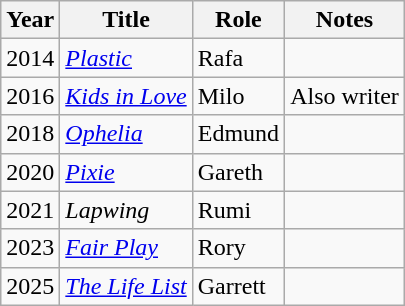<table class="wikitable">
<tr>
<th>Year</th>
<th>Title</th>
<th>Role</th>
<th>Notes</th>
</tr>
<tr>
<td>2014</td>
<td><em><a href='#'>Plastic</a></em></td>
<td>Rafa</td>
<td></td>
</tr>
<tr>
<td>2016</td>
<td><em><a href='#'>Kids in Love</a></em></td>
<td>Milo</td>
<td>Also writer</td>
</tr>
<tr>
<td>2018</td>
<td><em><a href='#'>Ophelia</a></em></td>
<td>Edmund</td>
<td></td>
</tr>
<tr>
<td>2020</td>
<td><em><a href='#'>Pixie</a></em></td>
<td>Gareth</td>
<td></td>
</tr>
<tr>
<td>2021</td>
<td><em>Lapwing</em></td>
<td>Rumi</td>
<td></td>
</tr>
<tr>
<td>2023</td>
<td><em><a href='#'>Fair Play</a></em></td>
<td>Rory</td>
<td></td>
</tr>
<tr>
<td>2025</td>
<td><em><a href='#'>The Life List</a></em></td>
<td>Garrett</td>
<td></td>
</tr>
</table>
